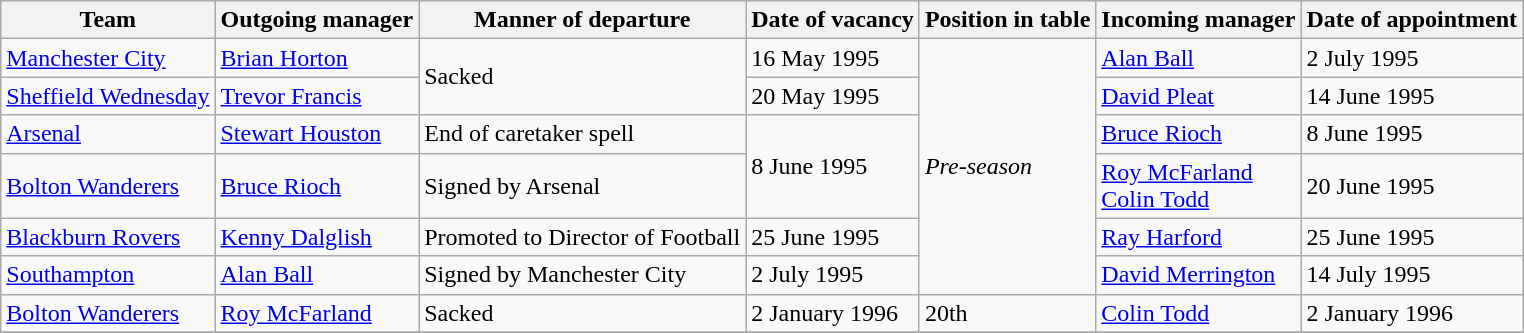<table class="wikitable">
<tr>
<th>Team</th>
<th>Outgoing manager</th>
<th>Manner of departure</th>
<th>Date of vacancy</th>
<th>Position in table</th>
<th>Incoming manager</th>
<th>Date of appointment</th>
</tr>
<tr>
<td><a href='#'>Manchester City</a></td>
<td> <a href='#'>Brian Horton</a></td>
<td rowspan=2>Sacked</td>
<td>16 May 1995</td>
<td rowspan=6><em>Pre-season</em></td>
<td> <a href='#'>Alan Ball</a></td>
<td>2 July 1995</td>
</tr>
<tr>
<td><a href='#'>Sheffield Wednesday</a></td>
<td> <a href='#'>Trevor Francis</a></td>
<td>20 May 1995</td>
<td> <a href='#'>David Pleat</a></td>
<td>14 June 1995</td>
</tr>
<tr>
<td><a href='#'>Arsenal</a></td>
<td> <a href='#'>Stewart Houston</a></td>
<td>End of caretaker spell</td>
<td rowspan=2>8 June 1995</td>
<td> <a href='#'>Bruce Rioch</a></td>
<td>8 June 1995</td>
</tr>
<tr>
<td><a href='#'>Bolton Wanderers</a></td>
<td> <a href='#'>Bruce Rioch</a></td>
<td>Signed by Arsenal</td>
<td> <a href='#'>Roy McFarland</a><br> <a href='#'>Colin Todd</a></td>
<td>20 June 1995</td>
</tr>
<tr>
<td><a href='#'>Blackburn Rovers</a></td>
<td> <a href='#'>Kenny Dalglish</a></td>
<td>Promoted to Director of Football</td>
<td>25 June 1995</td>
<td> <a href='#'>Ray Harford</a></td>
<td>25 June 1995</td>
</tr>
<tr>
<td><a href='#'>Southampton</a></td>
<td> <a href='#'>Alan Ball</a></td>
<td>Signed by Manchester City</td>
<td>2 July 1995</td>
<td> <a href='#'>David Merrington</a></td>
<td>14 July 1995</td>
</tr>
<tr>
<td><a href='#'>Bolton Wanderers</a></td>
<td> <a href='#'>Roy McFarland</a></td>
<td>Sacked</td>
<td>2 January 1996</td>
<td>20th</td>
<td> <a href='#'>Colin Todd</a></td>
<td>2 January 1996</td>
</tr>
<tr>
</tr>
</table>
